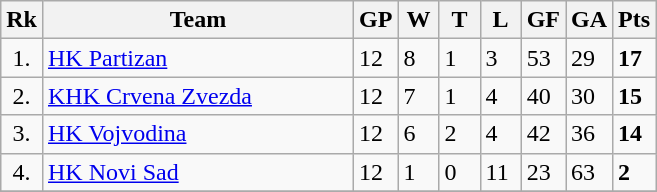<table class="wikitable" style="text-align:left;">
<tr>
<th width=20>Rk</th>
<th width=200>Team</th>
<th width=20 abbr="Games Played">GP</th>
<th width=20 abbr="Won">W</th>
<th width=20 abbr="Ried">T</th>
<th width=20 abbr="Lost">L</th>
<th width=20 abbr="Goals for">GF</th>
<th width=20 abbr="Goals against">GA</th>
<th width=20 abbr="Points">Pts</th>
</tr>
<tr>
<td style="text-align:center;">1.</td>
<td><a href='#'>HK Partizan</a></td>
<td>12</td>
<td>8</td>
<td>1</td>
<td>3</td>
<td>53</td>
<td>29</td>
<td><strong>17</strong></td>
</tr>
<tr>
<td style="text-align:center;">2.</td>
<td><a href='#'>KHK Crvena Zvezda</a></td>
<td>12</td>
<td>7</td>
<td>1</td>
<td>4</td>
<td>40</td>
<td>30</td>
<td><strong>15</strong></td>
</tr>
<tr>
<td style="text-align:center;">3.</td>
<td><a href='#'>HK Vojvodina</a></td>
<td>12</td>
<td>6</td>
<td>2</td>
<td>4</td>
<td>42</td>
<td>36</td>
<td><strong>14</strong></td>
</tr>
<tr>
<td style="text-align:center;">4.</td>
<td><a href='#'>HK Novi Sad</a></td>
<td>12</td>
<td>1</td>
<td>0</td>
<td>11</td>
<td>23</td>
<td>63</td>
<td><strong>2</strong></td>
</tr>
<tr>
</tr>
</table>
